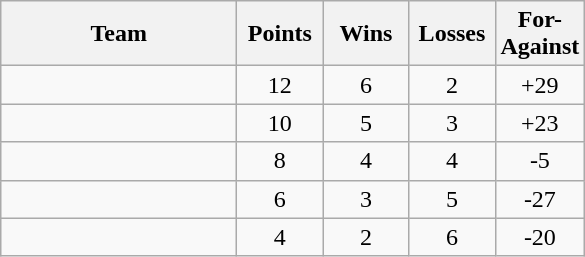<table class="wikitable" border="1" style="text-align:center">
<tr>
<th width=150>Team</th>
<th width=50>Points</th>
<th width=50>Wins</th>
<th width=50>Losses</th>
<th width=50>For-Against</th>
</tr>
<tr>
<td align=left><strong></strong></td>
<td>12</td>
<td>6</td>
<td>2</td>
<td>+29</td>
</tr>
<tr>
<td align=left></td>
<td>10</td>
<td>5</td>
<td>3</td>
<td>+23</td>
</tr>
<tr>
<td align=left></td>
<td>8</td>
<td>4</td>
<td>4</td>
<td>-5</td>
</tr>
<tr>
<td align=left></td>
<td>6</td>
<td>3</td>
<td>5</td>
<td>-27</td>
</tr>
<tr>
<td align=left></td>
<td>4</td>
<td>2</td>
<td>6</td>
<td>-20</td>
</tr>
</table>
